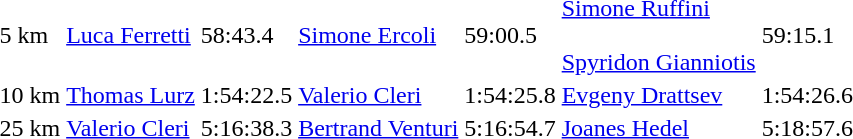<table>
<tr>
<td>5 km</td>
<td><a href='#'>Luca Ferretti</a><br></td>
<td>58:43.4</td>
<td><a href='#'>Simone Ercoli</a><br></td>
<td>59:00.5</td>
<td><a href='#'>Simone Ruffini</a><br><br><a href='#'>Spyridon Gianniotis</a><br></td>
<td>59:15.1</td>
</tr>
<tr>
<td>10 km</td>
<td><a href='#'>Thomas Lurz</a><br></td>
<td>1:54:22.5</td>
<td><a href='#'>Valerio Cleri</a><br></td>
<td>1:54:25.8</td>
<td><a href='#'>Evgeny Drattsev</a><br></td>
<td>1:54:26.6</td>
</tr>
<tr>
<td>25 km</td>
<td><a href='#'>Valerio Cleri</a><br></td>
<td>5:16:38.3</td>
<td><a href='#'>Bertrand Venturi</a><br></td>
<td>5:16:54.7</td>
<td><a href='#'>Joanes Hedel</a><br></td>
<td>5:18:57.6</td>
</tr>
</table>
